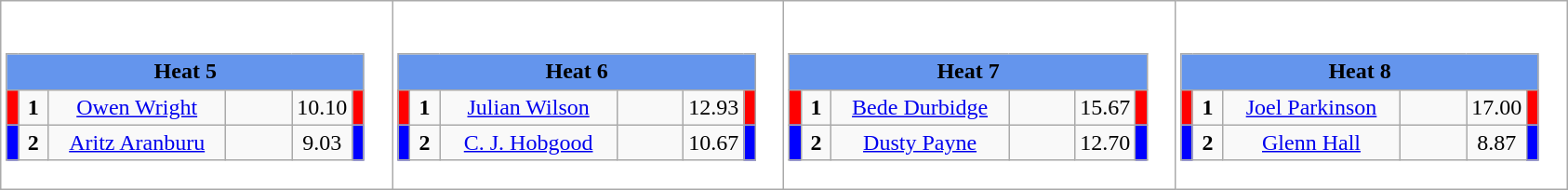<table class="wikitable" style="background:#fff;">
<tr>
<td><div><br><table class="wikitable">
<tr>
<td colspan="6"  style="text-align:center; background:#6495ed;"><strong>Heat 5</strong></td>
</tr>
<tr>
<td style="width:01px; background: #f00;"></td>
<td style="width:14px; text-align:center;"><strong>1</strong></td>
<td style="width:120px; text-align:center;"><a href='#'>Owen Wright</a></td>
<td style="width:40px; text-align:center;"></td>
<td style="width:20px; text-align:center;">10.10</td>
<td style="width:01px; background: #f00;"></td>
</tr>
<tr>
<td style="width:01px; background: #00f;"></td>
<td style="width:14px; text-align:center;"><strong>2</strong></td>
<td style="width:120px; text-align:center;"><a href='#'>Aritz Aranburu</a></td>
<td style="width:40px; text-align:center;"></td>
<td style="width:20px; text-align:center;">9.03</td>
<td style="width:01px; background: #00f;"></td>
</tr>
</table>
</div></td>
<td><div><br><table class="wikitable">
<tr>
<td colspan="6"  style="text-align:center; background:#6495ed;"><strong>Heat 6</strong></td>
</tr>
<tr>
<td style="width:01px; background: #f00;"></td>
<td style="width:14px; text-align:center;"><strong>1</strong></td>
<td style="width:120px; text-align:center;"><a href='#'>Julian Wilson</a></td>
<td style="width:40px; text-align:center;"></td>
<td style="width:20px; text-align:center;">12.93</td>
<td style="width:01px; background: #f00;"></td>
</tr>
<tr>
<td style="width:01px; background: #00f;"></td>
<td style="width:14px; text-align:center;"><strong>2</strong></td>
<td style="width:120px; text-align:center;"><a href='#'>C. J. Hobgood</a></td>
<td style="width:40px; text-align:center;"></td>
<td style="width:20px; text-align:center;">10.67</td>
<td style="width:01px; background: #00f;"></td>
</tr>
</table>
</div></td>
<td><div><br><table class="wikitable">
<tr>
<td colspan="6"  style="text-align:center; background:#6495ed;"><strong>Heat 7</strong></td>
</tr>
<tr>
<td style="width:01px; background: #f00;"></td>
<td style="width:14px; text-align:center;"><strong>1</strong></td>
<td style="width:120px; text-align:center;"><a href='#'>Bede Durbidge</a></td>
<td style="width:40px; text-align:center;"></td>
<td style="width:20px; text-align:center;">15.67</td>
<td style="width:01px; background: #f00;"></td>
</tr>
<tr>
<td style="width:01px; background: #00f;"></td>
<td style="width:14px; text-align:center;"><strong>2</strong></td>
<td style="width:120px; text-align:center;"><a href='#'>Dusty Payne</a></td>
<td style="width:40px; text-align:center;"></td>
<td style="width:20px; text-align:center;">12.70</td>
<td style="width:01px; background: #00f;"></td>
</tr>
</table>
</div></td>
<td><div><br><table class="wikitable">
<tr>
<td colspan="6"  style="text-align:center; background:#6495ed;"><strong>Heat 8</strong></td>
</tr>
<tr>
<td style="width:01px; background: #f00;"></td>
<td style="width:14px; text-align:center;"><strong>1</strong></td>
<td style="width:120px; text-align:center;"><a href='#'>Joel Parkinson</a></td>
<td style="width:40px; text-align:center;"></td>
<td style="width:20px; text-align:center;">17.00</td>
<td style="width:01px; background: #f00;"></td>
</tr>
<tr>
<td style="width:01px; background: #00f;"></td>
<td style="width:14px; text-align:center;"><strong>2</strong></td>
<td style="width:120px; text-align:center;"><a href='#'>Glenn Hall</a></td>
<td style="width:40px; text-align:center;"></td>
<td style="width:20px; text-align:center;">8.87</td>
<td style="width:01px; background: #00f;"></td>
</tr>
</table>
</div></td>
</tr>
</table>
